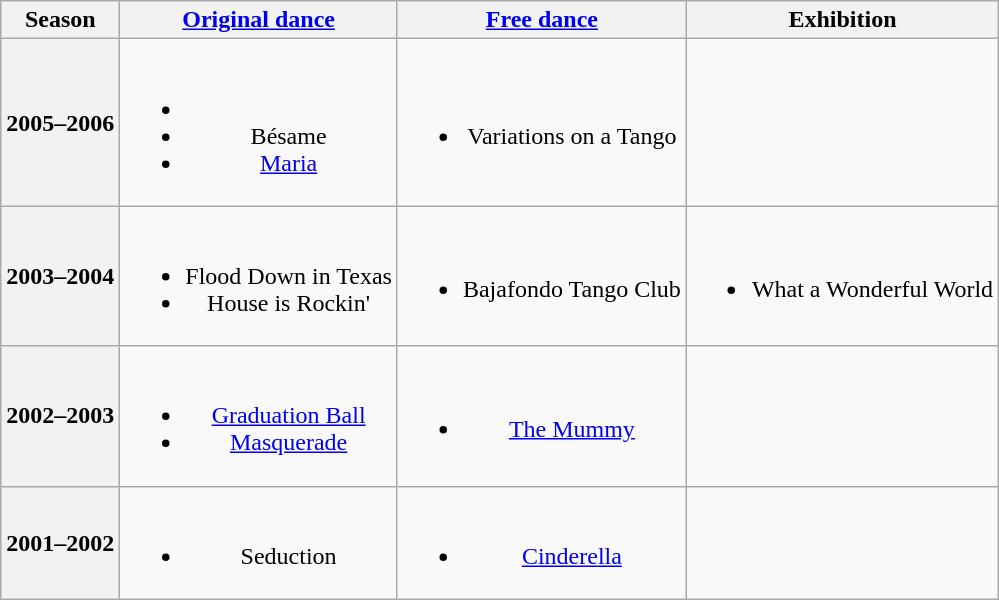<table class="wikitable" style="text-align:center">
<tr>
<th>Season</th>
<th><a href='#'>Original dance</a></th>
<th><a href='#'>Free dance</a></th>
<th>Exhibition</th>
</tr>
<tr>
<th>2005–2006 <br></th>
<td><br><ul><li></li><li> Bésame</li><li><a href='#'>Maria</a> <br></li></ul></td>
<td><br><ul><li>Variations on a Tango <br></li></ul></td>
<td></td>
</tr>
<tr>
<th>2003–2004 <br></th>
<td><br><ul><li>Flood Down in Texas</li><li>House is Rockin' <br></li></ul></td>
<td><br><ul><li>Bajafondo Tango Club</li></ul></td>
<td><br><ul><li>What a Wonderful World <br></li></ul></td>
</tr>
<tr>
<th>2002–2003 <br></th>
<td><br><ul><li> <a href='#'>Graduation Ball</a> <br></li><li> <a href='#'>Masquerade</a> <br></li></ul></td>
<td><br><ul><li><a href='#'>The Mummy</a> <br></li></ul></td>
<td></td>
</tr>
<tr>
<th>2001–2002 <br></th>
<td><br><ul><li>Seduction <br></li></ul></td>
<td><br><ul><li><a href='#'>Cinderella</a> <br></li></ul></td>
<td></td>
</tr>
</table>
